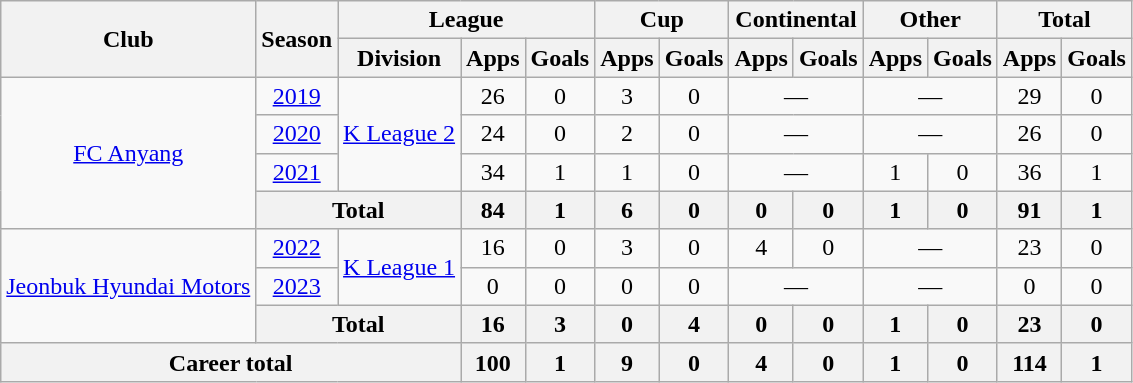<table class="wikitable" style="text-align: center">
<tr>
<th rowspan="2">Club</th>
<th rowspan="2">Season</th>
<th colspan="3">League</th>
<th colspan="2">Cup</th>
<th colspan="2">Continental</th>
<th colspan="2">Other</th>
<th colspan="2">Total</th>
</tr>
<tr>
<th>Division</th>
<th>Apps</th>
<th>Goals</th>
<th>Apps</th>
<th>Goals</th>
<th>Apps</th>
<th>Goals</th>
<th>Apps</th>
<th>Goals</th>
<th>Apps</th>
<th>Goals</th>
</tr>
<tr>
<td rowspan=4><a href='#'>FC Anyang</a></td>
<td><a href='#'>2019</a></td>
<td rowspan=3><a href='#'>K League 2</a></td>
<td>26</td>
<td>0</td>
<td>3</td>
<td>0</td>
<td colspan="2">—</td>
<td colspan="2">—</td>
<td>29</td>
<td>0</td>
</tr>
<tr>
<td><a href='#'>2020</a></td>
<td>24</td>
<td>0</td>
<td>2</td>
<td>0</td>
<td colspan="2">—</td>
<td colspan="2">—</td>
<td>26</td>
<td>0</td>
</tr>
<tr>
<td><a href='#'>2021</a></td>
<td>34</td>
<td>1</td>
<td>1</td>
<td>0</td>
<td colspan="2">—</td>
<td>1</td>
<td>0</td>
<td>36</td>
<td>1</td>
</tr>
<tr>
<th colspan=2>Total</th>
<th>84</th>
<th>1</th>
<th>6</th>
<th>0</th>
<th>0</th>
<th>0</th>
<th>1</th>
<th>0</th>
<th>91</th>
<th>1</th>
</tr>
<tr>
<td rowspan=3><a href='#'>Jeonbuk Hyundai Motors</a></td>
<td><a href='#'>2022</a></td>
<td rowspan=2><a href='#'>K League 1</a></td>
<td>16</td>
<td>0</td>
<td>3</td>
<td>0</td>
<td>4</td>
<td>0</td>
<td colspan="2">—</td>
<td>23</td>
<td>0</td>
</tr>
<tr>
<td><a href='#'>2023</a></td>
<td>0</td>
<td>0</td>
<td>0</td>
<td>0</td>
<td colspan="2">—</td>
<td colspan="2">—</td>
<td>0</td>
<td>0</td>
</tr>
<tr>
<th colspan=2>Total</th>
<th>16</th>
<th>3</th>
<th>0</th>
<th>4</th>
<th>0</th>
<th>0</th>
<th>1</th>
<th>0</th>
<th>23</th>
<th>0</th>
</tr>
<tr>
<th colspan=3>Career total</th>
<th>100</th>
<th>1</th>
<th>9</th>
<th>0</th>
<th>4</th>
<th>0</th>
<th>1</th>
<th>0</th>
<th>114</th>
<th>1</th>
</tr>
</table>
